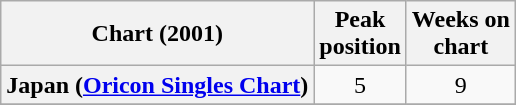<table class="wikitable sortable plainrowheaders" style="text-align:center">
<tr>
<th scope="col">Chart (2001)</th>
<th scope="col">Peak<br>position</th>
<th scope="col">Weeks on<br>chart</th>
</tr>
<tr>
<th scope="row">Japan (<a href='#'>Oricon Singles Chart</a>)</th>
<td>5</td>
<td>9</td>
</tr>
<tr>
</tr>
</table>
